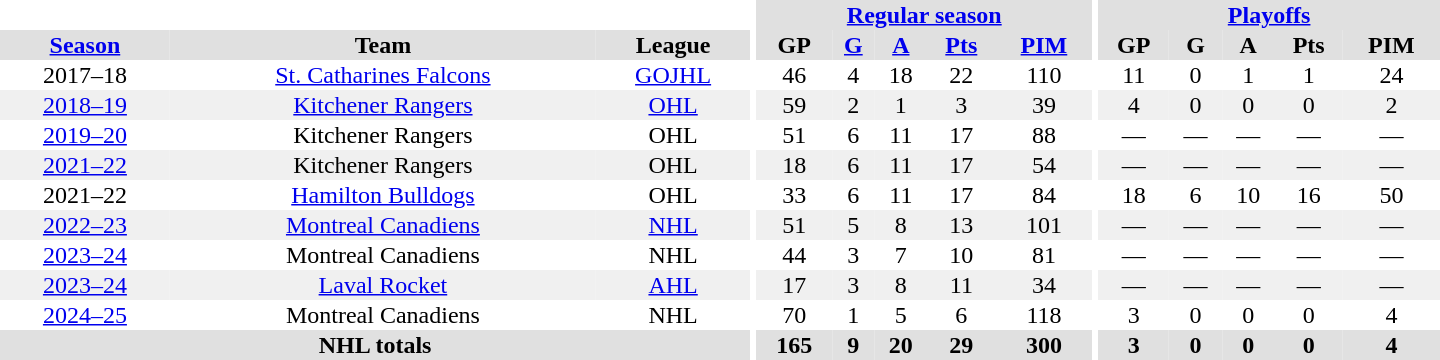<table border="0" cellpadding="1" cellspacing="0" style="text-align:center; width:60em;">
<tr bgcolor="#e0e0e0">
<th colspan="3" bgcolor="#ffffff"></th>
<th rowspan="99" bgcolor="#ffffff"></th>
<th colspan="5"><a href='#'>Regular season</a></th>
<th rowspan="99" bgcolor="#ffffff"></th>
<th colspan="5"><a href='#'>Playoffs</a></th>
</tr>
<tr bgcolor="#e0e0e0">
<th><a href='#'>Season</a></th>
<th>Team</th>
<th>League</th>
<th>GP</th>
<th><a href='#'>G</a></th>
<th><a href='#'>A</a></th>
<th><a href='#'>Pts</a></th>
<th><a href='#'>PIM</a></th>
<th>GP</th>
<th>G</th>
<th>A</th>
<th>Pts</th>
<th>PIM</th>
</tr>
<tr>
<td>2017–18</td>
<td><a href='#'>St. Catharines Falcons</a></td>
<td><a href='#'>GOJHL</a></td>
<td>46</td>
<td>4</td>
<td>18</td>
<td>22</td>
<td>110</td>
<td>11</td>
<td>0</td>
<td>1</td>
<td>1</td>
<td>24</td>
</tr>
<tr bgcolor="#f0f0f0">
<td><a href='#'>2018–19</a></td>
<td><a href='#'>Kitchener Rangers</a></td>
<td><a href='#'>OHL</a></td>
<td>59</td>
<td>2</td>
<td>1</td>
<td>3</td>
<td>39</td>
<td>4</td>
<td>0</td>
<td>0</td>
<td>0</td>
<td>2</td>
</tr>
<tr>
<td><a href='#'>2019–20</a></td>
<td>Kitchener Rangers</td>
<td>OHL</td>
<td>51</td>
<td>6</td>
<td>11</td>
<td>17</td>
<td>88</td>
<td>—</td>
<td>—</td>
<td>—</td>
<td>—</td>
<td>—</td>
</tr>
<tr bgcolor="#f0f0f0">
<td><a href='#'>2021–22</a></td>
<td>Kitchener Rangers</td>
<td>OHL</td>
<td>18</td>
<td>6</td>
<td>11</td>
<td>17</td>
<td>54</td>
<td>—</td>
<td>—</td>
<td>—</td>
<td>—</td>
<td>—</td>
</tr>
<tr>
<td>2021–22</td>
<td><a href='#'>Hamilton Bulldogs</a></td>
<td>OHL</td>
<td>33</td>
<td>6</td>
<td>11</td>
<td>17</td>
<td>84</td>
<td>18</td>
<td>6</td>
<td>10</td>
<td>16</td>
<td>50</td>
</tr>
<tr bgcolor="#f0f0f0">
<td><a href='#'>2022–23</a></td>
<td><a href='#'>Montreal Canadiens</a></td>
<td><a href='#'>NHL</a></td>
<td>51</td>
<td>5</td>
<td>8</td>
<td>13</td>
<td>101</td>
<td>—</td>
<td>—</td>
<td>—</td>
<td>—</td>
<td>—</td>
</tr>
<tr>
<td><a href='#'>2023–24</a></td>
<td>Montreal Canadiens</td>
<td>NHL</td>
<td>44</td>
<td>3</td>
<td>7</td>
<td>10</td>
<td>81</td>
<td>—</td>
<td>—</td>
<td>—</td>
<td>—</td>
<td>—</td>
</tr>
<tr bgcolor="#f0f0f0">
<td><a href='#'>2023–24</a></td>
<td><a href='#'>Laval Rocket</a></td>
<td><a href='#'>AHL</a></td>
<td>17</td>
<td>3</td>
<td>8</td>
<td>11</td>
<td>34</td>
<td>—</td>
<td>—</td>
<td>—</td>
<td>—</td>
<td>—</td>
</tr>
<tr>
<td><a href='#'>2024–25</a></td>
<td>Montreal Canadiens</td>
<td>NHL</td>
<td>70</td>
<td>1</td>
<td>5</td>
<td>6</td>
<td>118</td>
<td>3</td>
<td>0</td>
<td>0</td>
<td>0</td>
<td>4</td>
</tr>
<tr bgcolor="#e0e0e0">
<th colspan="3">NHL totals</th>
<th>165</th>
<th>9</th>
<th>20</th>
<th>29</th>
<th>300</th>
<th>3</th>
<th>0</th>
<th>0</th>
<th>0</th>
<th>4</th>
</tr>
</table>
